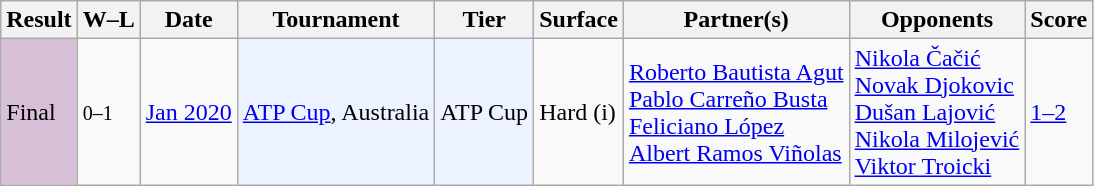<table class="sortable wikitable">
<tr>
<th>Result</th>
<th class="unsortable">W–L</th>
<th>Date</th>
<th>Tournament</th>
<th>Tier</th>
<th>Surface</th>
<th>Partner(s)</th>
<th>Opponents</th>
<th class="unsortable">Score</th>
</tr>
<tr>
<td style="background:thistle;">Final</td>
<td><small>0–1</small></td>
<td><a href='#'>Jan 2020</a></td>
<td style="background:#ECF2FF;"><a href='#'>ATP Cup</a>, Australia</td>
<td style="background:#ECF2FF;">ATP Cup</td>
<td>Hard (i)</td>
<td> <a href='#'>Roberto Bautista Agut</a><br> <a href='#'>Pablo Carreño Busta</a><br> <a href='#'>Feliciano López</a><br> <a href='#'>Albert Ramos Viñolas</a></td>
<td> <a href='#'>Nikola Čačić</a><br> <a href='#'>Novak Djokovic</a><br> <a href='#'>Dušan Lajović</a><br> <a href='#'>Nikola Milojević</a><br> <a href='#'>Viktor Troicki</a></td>
<td><a href='#'>1–2</a></td>
</tr>
</table>
